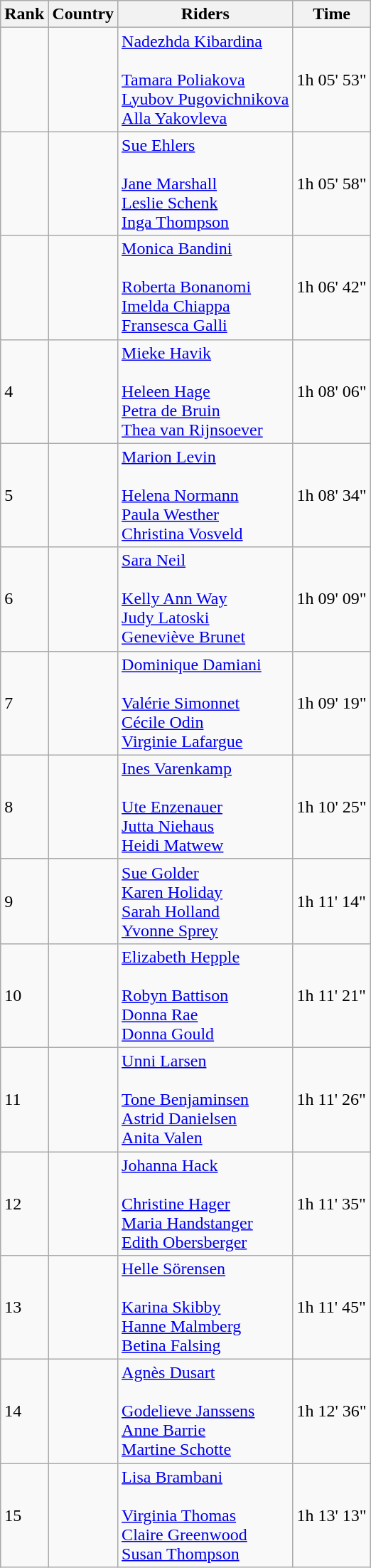<table class="wikitable" text-align:center;">
<tr>
<th>Rank</th>
<th>Country</th>
<th>Riders</th>
<th>Time</th>
</tr>
<tr>
<td></td>
<td align=left><strong></strong><br></td>
<td><a href='#'>Nadezhda Kibardina</a><br><br><a href='#'>Tamara Poliakova</a><br>
<a href='#'>Lyubov Pugovichnikova</a><br>
<a href='#'>Alla Yakovleva</a></td>
<td>1h 05' 53"</td>
</tr>
<tr>
<td></td>
<td align=left><strong></strong><br></td>
<td><a href='#'>Sue Ehlers</a><br><br><a href='#'>Jane Marshall</a><br>
<a href='#'>Leslie Schenk</a><br>
<a href='#'>Inga Thompson</a></td>
<td>1h 05' 58"</td>
</tr>
<tr>
<td></td>
<td align=left><strong></strong><br></td>
<td><a href='#'>Monica Bandini</a><br><br><a href='#'>Roberta Bonanomi</a><br>
<a href='#'>Imelda Chiappa</a><br>
<a href='#'>Fransesca Galli</a></td>
<td>1h 06' 42"</td>
</tr>
<tr>
<td>4</td>
<td align=left><strong></strong><br></td>
<td><a href='#'>Mieke Havik</a><br><br><a href='#'>Heleen Hage</a><br>
<a href='#'>Petra de Bruin</a><br>
<a href='#'>Thea van Rijnsoever</a></td>
<td>1h 08' 06"</td>
</tr>
<tr>
<td>5</td>
<td align=left><strong></strong><br></td>
<td><a href='#'>Marion Levin</a><br><br><a href='#'>Helena Normann</a><br>
<a href='#'>Paula Westher</a><br>
<a href='#'>Christina Vosveld</a></td>
<td>1h 08' 34"</td>
</tr>
<tr>
<td>6</td>
<td align=left><strong></strong><br></td>
<td><a href='#'>Sara Neil</a><br><br><a href='#'>Kelly Ann Way</a><br>
<a href='#'>Judy Latoski</a><br>
<a href='#'>Geneviève Brunet</a></td>
<td>1h 09' 09"</td>
</tr>
<tr>
<td>7</td>
<td align=left><strong></strong><br></td>
<td><a href='#'>Dominique Damiani</a><br><br><a href='#'>Valérie Simonnet</a><br>
<a href='#'>Cécile Odin</a><br>
<a href='#'>Virginie Lafargue</a></td>
<td>1h 09' 19"</td>
</tr>
<tr>
<td>8</td>
<td align=left><strong></strong><br></td>
<td><a href='#'>Ines Varenkamp</a><br><br><a href='#'>Ute Enzenauer</a><br>
<a href='#'>Jutta Niehaus</a><br>
<a href='#'>Heidi Matwew</a></td>
<td>1h 10' 25"</td>
</tr>
<tr>
<td>9</td>
<td align=left><strong></strong><br></td>
<td><a href='#'>Sue Golder</a><br><a href='#'>Karen Holiday</a><br><a href='#'>Sarah Holland</a><br><a href='#'>Yvonne Sprey</a></td>
<td>1h 11' 14"</td>
</tr>
<tr>
<td>10</td>
<td align=left><strong></strong><br></td>
<td><a href='#'>Elizabeth Hepple</a><br><br><a href='#'>Robyn Battison</a><br>
<a href='#'>Donna Rae</a><br>
<a href='#'>Donna Gould</a></td>
<td>1h 11' 21"</td>
</tr>
<tr>
<td>11</td>
<td align=left><strong></strong><br></td>
<td><a href='#'>Unni Larsen</a><br><br><a href='#'>Tone Benjaminsen</a><br>
<a href='#'>Astrid Danielsen</a><br>
<a href='#'>Anita Valen</a></td>
<td>1h 11' 26"</td>
</tr>
<tr>
<td>12</td>
<td align=left><strong></strong><br></td>
<td><a href='#'>Johanna Hack</a><br><br><a href='#'>Christine Hager</a><br>
<a href='#'>Maria Handstanger</a><br>
<a href='#'>Edith Obersberger</a></td>
<td>1h 11' 35"</td>
</tr>
<tr>
<td>13</td>
<td align=left><strong></strong><br></td>
<td><a href='#'>Helle Sörensen</a><br><br><a href='#'>Karina Skibby</a><br>
<a href='#'>Hanne Malmberg</a><br>
<a href='#'>Betina Falsing</a></td>
<td>1h 11' 45"</td>
</tr>
<tr>
<td>14</td>
<td align=left><strong></strong><br></td>
<td><a href='#'>Agnès Dusart</a><br><br><a href='#'>Godelieve Janssens</a><br>
<a href='#'>Anne Barrie</a><br>
<a href='#'>Martine Schotte</a></td>
<td>1h 12' 36"</td>
</tr>
<tr>
<td>15</td>
<td align=left><strong></strong><br></td>
<td><a href='#'>Lisa Brambani</a><br><br><a href='#'>Virginia Thomas</a><br>
<a href='#'>Claire Greenwood</a><br>
<a href='#'>Susan Thompson</a></td>
<td>1h 13' 13"</td>
</tr>
</table>
